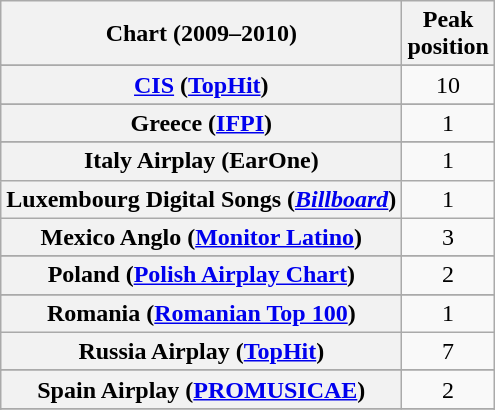<table class="wikitable sortable plainrowheaders" style="text-align:center">
<tr>
<th>Chart (2009–2010)</th>
<th>Peak<br>position</th>
</tr>
<tr>
</tr>
<tr>
</tr>
<tr>
</tr>
<tr>
</tr>
<tr>
</tr>
<tr>
<th scope="row"><a href='#'>CIS</a> (<a href='#'>TopHit</a>)</th>
<td>10</td>
</tr>
<tr>
</tr>
<tr>
</tr>
<tr>
</tr>
<tr>
</tr>
<tr>
</tr>
<tr>
</tr>
<tr>
<th scope="row">Greece (<a href='#'>IFPI</a>)</th>
<td>1</td>
</tr>
<tr>
</tr>
<tr>
</tr>
<tr>
</tr>
<tr>
</tr>
<tr>
</tr>
<tr>
<th scope="row">Italy Airplay (EarOne)</th>
<td>1</td>
</tr>
<tr>
<th scope="row">Luxembourg Digital Songs (<em><a href='#'>Billboard</a></em>)</th>
<td>1</td>
</tr>
<tr>
<th scope="row">Mexico Anglo (<a href='#'>Monitor Latino</a>)</th>
<td>3</td>
</tr>
<tr>
</tr>
<tr>
</tr>
<tr>
</tr>
<tr>
</tr>
<tr>
<th scope="row">Poland (<a href='#'>Polish Airplay Chart</a>)</th>
<td>2</td>
</tr>
<tr>
</tr>
<tr>
</tr>
<tr>
<th scope="row">Romania (<a href='#'>Romanian Top 100</a>)</th>
<td>1</td>
</tr>
<tr>
<th scope="row">Russia Airplay (<a href='#'>TopHit</a>)</th>
<td>7</td>
</tr>
<tr>
</tr>
<tr>
</tr>
<tr>
</tr>
<tr>
<th scope="row">Spain Airplay (<a href='#'>PROMUSICAE</a>)</th>
<td>2</td>
</tr>
<tr>
</tr>
<tr>
</tr>
<tr>
</tr>
<tr>
</tr>
<tr>
</tr>
<tr>
</tr>
<tr>
</tr>
<tr>
</tr>
</table>
